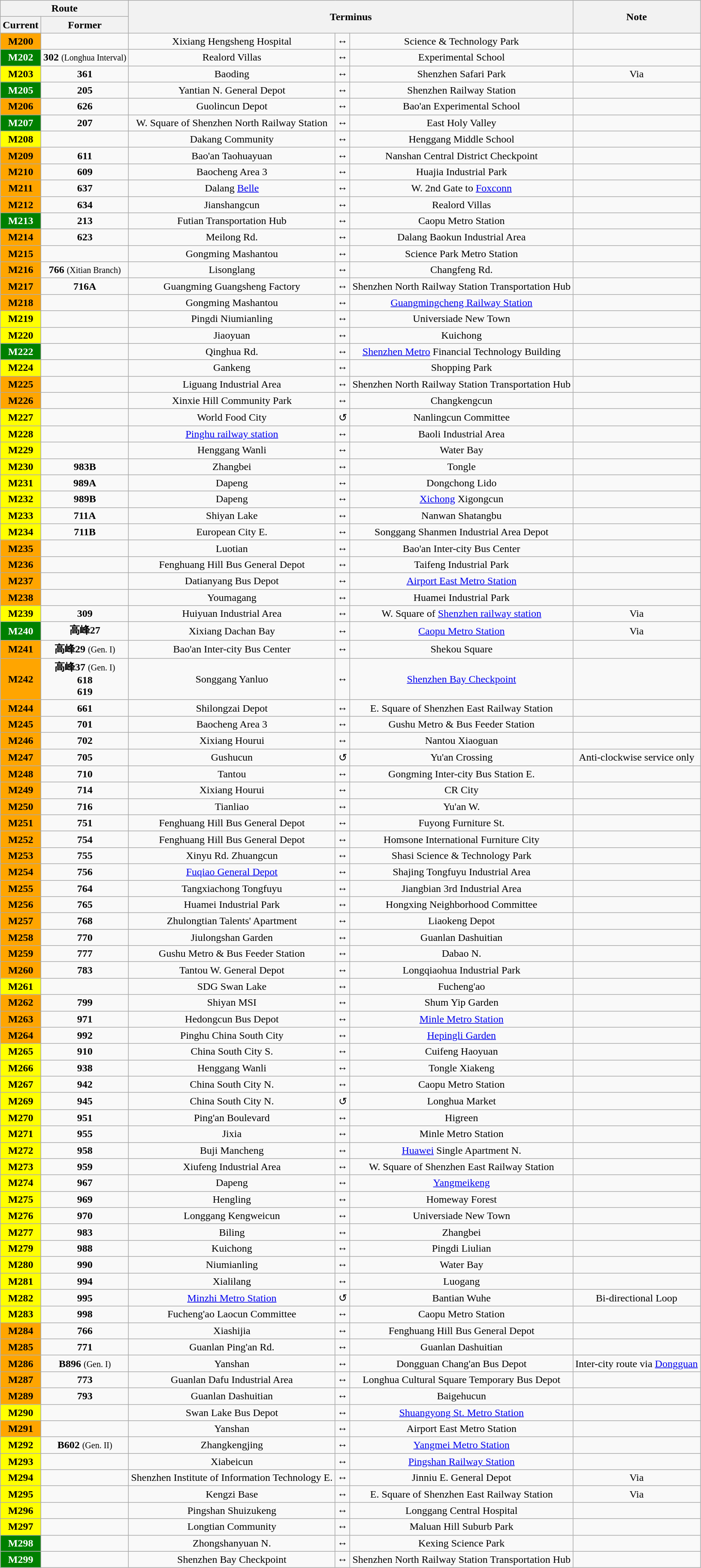<table class="wikitable" style="text-align: center;">
<tr>
<th colspan="2">Route</th>
<th colspan="3" rowspan="2">Terminus</th>
<th rowspan="2">Note</th>
</tr>
<tr>
<th>Current</th>
<th>Former</th>
</tr>
<tr>
<td span style="background:orange;color:black"><strong>M200</strong></td>
<td></td>
<td>Xixiang Hengsheng Hospital</td>
<td>↔</td>
<td>Science & Technology Park</td>
<td></td>
</tr>
<tr>
<td span style="background:green;color:white"><strong>M202</strong></td>
<td><strong>302</strong> <small>(Longhua Interval)</small></td>
<td>Realord Villas</td>
<td>↔</td>
<td>Experimental School</td>
<td></td>
</tr>
<tr>
<td span style="background:yellow;color:black"><strong>M203</strong></td>
<td><strong>361</strong></td>
<td>Baoding</td>
<td>↔</td>
<td>Shenzhen Safari Park</td>
<td>Via </td>
</tr>
<tr>
<td span style="background:green;color:white"><strong>M205</strong></td>
<td><strong>205</strong></td>
<td>Yantian N. General Depot</td>
<td>↔</td>
<td>Shenzhen Railway Station</td>
<td></td>
</tr>
<tr>
<td span style="background:orange;color:black"><strong>M206</strong></td>
<td><strong>626</strong></td>
<td>Guolincun Depot</td>
<td>↔</td>
<td>Bao'an Experimental School</td>
<td></td>
</tr>
<tr>
<td span style="background:green;color:white"><strong>M207</strong></td>
<td><strong>207</strong></td>
<td>W. Square of Shenzhen North Railway Station</td>
<td>↔</td>
<td>East Holy Valley</td>
<td></td>
</tr>
<tr>
<td span style="background:yellow;color:black"><strong>M208</strong></td>
<td></td>
<td>Dakang Community</td>
<td>↔</td>
<td>Henggang Middle School</td>
<td></td>
</tr>
<tr>
<td span style="background:orange;color:black"><strong>M209</strong></td>
<td><strong>611</strong></td>
<td>Bao'an Taohuayuan</td>
<td>↔</td>
<td>Nanshan Central District Checkpoint</td>
<td></td>
</tr>
<tr>
<td span style="background:orange;color:black"><strong>M210</strong></td>
<td><strong>609</strong></td>
<td>Baocheng Area 3</td>
<td>↔</td>
<td>Huajia Industrial Park</td>
<td></td>
</tr>
<tr>
<td span style="background:orange;color:black"><strong>M211</strong></td>
<td><strong>637</strong></td>
<td>Dalang <a href='#'>Belle</a></td>
<td>↔</td>
<td>W. 2nd Gate to <a href='#'>Foxconn</a></td>
<td></td>
</tr>
<tr>
<td span style="background:orange;color:black"><strong>M212</strong></td>
<td><strong>634</strong></td>
<td>Jianshangcun</td>
<td>↔</td>
<td>Realord Villas</td>
<td></td>
</tr>
<tr>
<td span style="background:green;color:white"><strong>M213</strong></td>
<td><strong>213</strong></td>
<td>Futian Transportation Hub</td>
<td>↔</td>
<td>Caopu Metro Station</td>
<td></td>
</tr>
<tr>
<td span style="background:orange;color:black"><strong>M214</strong></td>
<td><strong>623</strong></td>
<td>Meilong Rd.</td>
<td>↔</td>
<td>Dalang Baokun Industrial Area</td>
<td></td>
</tr>
<tr>
<td span style="background:orange;color:black"><strong>M215</strong></td>
<td></td>
<td>Gongming Mashantou</td>
<td>↔</td>
<td>Science Park Metro Station</td>
<td></td>
</tr>
<tr>
<td span style="background:orange;color:black"><strong>M216</strong></td>
<td><strong>766</strong> <small>(Xitian Branch)</small></td>
<td>Lisonglang</td>
<td>↔</td>
<td>Changfeng Rd.</td>
<td></td>
</tr>
<tr>
<td span style="background:orange;color:black"><strong>M217</strong></td>
<td><strong>716A</strong></td>
<td>Guangming Guangsheng Factory</td>
<td>↔</td>
<td> Shenzhen North Railway Station Transportation Hub</td>
<td></td>
</tr>
<tr>
<td span style="background:orange;color:black"><strong>M218</strong></td>
<td></td>
<td>Gongming Mashantou</td>
<td>↔</td>
<td><a href='#'>Guangmingcheng Railway Station</a></td>
<td></td>
</tr>
<tr>
<td span style="background:yellow;color:black"><strong>M219</strong></td>
<td></td>
<td>Pingdi Niumianling</td>
<td>↔</td>
<td>Universiade New Town</td>
<td></td>
</tr>
<tr>
<td span style="background:yellow;color:black"><strong>M220</strong></td>
<td></td>
<td>Jiaoyuan</td>
<td>↔</td>
<td>Kuichong</td>
<td></td>
</tr>
<tr>
<td span style="background:green;color:white"><strong>M222</strong></td>
<td></td>
<td>Qinghua Rd.</td>
<td>↔</td>
<td><a href='#'>Shenzhen Metro</a> Financial Technology Building</td>
<td></td>
</tr>
<tr>
<td span style="background:yellow;color:black"><strong>M224</strong></td>
<td></td>
<td>Gankeng</td>
<td>↔</td>
<td>Shopping Park</td>
<td></td>
</tr>
<tr>
<td span style="background:orange;color:black"><strong>M225</strong></td>
<td></td>
<td>Liguang Industrial Area</td>
<td>↔</td>
<td> Shenzhen North Railway Station Transportation Hub</td>
<td></td>
</tr>
<tr>
<td span style="background:orange;color:black"><strong>M226</strong></td>
<td></td>
<td>Xinxie Hill Community Park</td>
<td>↔</td>
<td>Changkengcun</td>
<td></td>
</tr>
<tr>
<td span style="background:yellow;color:black"><strong>M227</strong></td>
<td></td>
<td>World Food City</td>
<td>↺</td>
<td>Nanlingcun Committee</td>
<td></td>
</tr>
<tr>
<td span style="background:yellow;color:black"><strong>M228</strong></td>
<td></td>
<td><a href='#'>Pinghu railway station</a></td>
<td>↔</td>
<td>Baoli Industrial Area</td>
<td></td>
</tr>
<tr>
<td span style="background:yellow;color:black"><strong>M229</strong></td>
<td></td>
<td>Henggang Wanli</td>
<td>↔</td>
<td>Water Bay</td>
<td></td>
</tr>
<tr>
<td span style="background:yellow;color:black"><strong>M230</strong></td>
<td><strong>983B</strong></td>
<td>Zhangbei</td>
<td>↔</td>
<td>Tongle</td>
<td></td>
</tr>
<tr>
<td span style="background:yellow;color:black"><strong>M231</strong></td>
<td><strong>989A</strong></td>
<td>Dapeng</td>
<td>↔</td>
<td>Dongchong Lido</td>
<td></td>
</tr>
<tr>
<td span style="background:yellow;color:black"><strong>M232</strong></td>
<td><strong>989B</strong></td>
<td>Dapeng</td>
<td>↔</td>
<td><a href='#'>Xichong</a> Xigongcun</td>
<td></td>
</tr>
<tr>
<td span style="background:yellow;color:black"><strong>M233</strong></td>
<td><strong>711A</strong></td>
<td>Shiyan Lake</td>
<td>↔</td>
<td>Nanwan Shatangbu</td>
<td></td>
</tr>
<tr>
<td span style="background:yellow;color:black"><strong>M234</strong></td>
<td><strong>711B</strong></td>
<td>European City E.</td>
<td>↔</td>
<td>Songgang Shanmen Industrial Area Depot</td>
<td></td>
</tr>
<tr>
<td span style="background:orange;color:black"><strong>M235</strong></td>
<td></td>
<td>Luotian</td>
<td>↔</td>
<td>Bao'an Inter-city Bus Center</td>
<td></td>
</tr>
<tr>
<td span style="background:orange;color:black"><strong>M236</strong></td>
<td></td>
<td>Fenghuang Hill Bus General Depot</td>
<td>↔</td>
<td>Taifeng Industrial Park</td>
<td></td>
</tr>
<tr>
<td span style="background:orange;color:black"><strong>M237</strong></td>
<td></td>
<td>Datianyang Bus Depot</td>
<td>↔</td>
<td><a href='#'>Airport East Metro Station</a></td>
<td></td>
</tr>
<tr>
<td span style="background:orange;color:black"><strong>M238</strong></td>
<td></td>
<td>Youmagang</td>
<td>↔</td>
<td>Huamei Industrial Park</td>
<td></td>
</tr>
<tr>
<td span style="background:yellow;color:black"><strong>M239</strong></td>
<td><strong>309</strong></td>
<td>Huiyuan Industrial Area</td>
<td>↔</td>
<td>W. Square of <a href='#'>Shenzhen railway station</a></td>
<td>Via </td>
</tr>
<tr>
<td span style="background:green;color:white"><strong>M240</strong></td>
<td><strong>高峰27</strong></td>
<td>Xixiang Dachan Bay</td>
<td>↔</td>
<td><a href='#'>Caopu Metro Station</a></td>
<td>Via </td>
</tr>
<tr>
<td span style="background:orange;color:black"><strong>M241</strong></td>
<td><strong>高峰29</strong> <small>(Gen. I)</small></td>
<td>Bao'an Inter-city Bus Center</td>
<td>↔</td>
<td>Shekou Square</td>
<td></td>
</tr>
<tr>
<td span style="background:orange;color:black"><strong>M242</strong></td>
<td><strong>高峰37</strong> <small>(Gen. I)</small><br><strong>618</strong><br><strong>619</strong></td>
<td>Songgang Yanluo</td>
<td>↔</td>
<td><a href='#'>Shenzhen Bay Checkpoint</a></td>
<td></td>
</tr>
<tr>
<td span style="background:orange;color:black"><strong>M244</strong></td>
<td><strong>661</strong></td>
<td>Shilongzai Depot</td>
<td>↔</td>
<td>E. Square of Shenzhen East Railway Station</td>
<td></td>
</tr>
<tr>
<td span style="background:orange;color:black"><strong>M245</strong></td>
<td><strong>701</strong></td>
<td>Baocheng Area 3</td>
<td>↔</td>
<td>Gushu Metro & Bus Feeder Station</td>
<td></td>
</tr>
<tr>
<td span style="background:orange;color:black"><strong>M246</strong></td>
<td><strong>702</strong></td>
<td>Xixiang Hourui</td>
<td>↔</td>
<td>Nantou Xiaoguan</td>
<td></td>
</tr>
<tr>
<td span style="background:orange;color:black"><strong>M247</strong></td>
<td><strong>705</strong></td>
<td>Gushucun</td>
<td>↺</td>
<td>Yu'an Crossing</td>
<td>Anti-clockwise service only</td>
</tr>
<tr>
<td span style="background:orange;color:black"><strong>M248</strong></td>
<td><strong>710</strong></td>
<td>Tantou</td>
<td>↔</td>
<td>Gongming Inter-city Bus Station E.</td>
<td></td>
</tr>
<tr>
<td span style="background:orange;color:black"><strong>M249</strong></td>
<td><strong>714</strong></td>
<td>Xixiang Hourui</td>
<td>↔</td>
<td>CR City</td>
<td></td>
</tr>
<tr>
<td span style="background:orange;color:black"><strong>M250</strong></td>
<td><strong>716</strong></td>
<td>Tianliao</td>
<td>↔</td>
<td>Yu'an W.</td>
<td></td>
</tr>
<tr>
<td span style="background:orange;color:black"><strong>M251</strong></td>
<td><strong>751</strong></td>
<td>Fenghuang Hill Bus General Depot</td>
<td>↔</td>
<td>Fuyong Furniture St.</td>
<td></td>
</tr>
<tr>
<td span style="background:orange;color:black"><strong>M252</strong></td>
<td><strong>754</strong></td>
<td>Fenghuang Hill Bus General Depot</td>
<td>↔</td>
<td>Homsone International Furniture City</td>
<td></td>
</tr>
<tr>
<td span style="background:orange;color:black"><strong>M253</strong></td>
<td><strong>755</strong></td>
<td>Xinyu Rd. Zhuangcun</td>
<td>↔</td>
<td>Shasi Science & Technology Park</td>
<td></td>
</tr>
<tr>
<td span style="background:orange;color:black"><strong>M254</strong></td>
<td><strong>756</strong></td>
<td><a href='#'>Fuqiao General Depot</a></td>
<td>↔</td>
<td>Shajing Tongfuyu Industrial Area</td>
<td></td>
</tr>
<tr>
<td span style="background:orange;color:black"><strong>M255</strong></td>
<td><strong>764</strong></td>
<td>Tangxiachong Tongfuyu</td>
<td>↔</td>
<td>Jiangbian 3rd Industrial Area</td>
<td></td>
</tr>
<tr>
<td span style="background:orange;color:black"><strong>M256</strong></td>
<td><strong>765</strong></td>
<td>Huamei Industrial Park</td>
<td>↔</td>
<td>Hongxing Neighborhood Committee</td>
<td></td>
</tr>
<tr>
<td span style="background:orange;color:black"><strong>M257</strong></td>
<td><strong>768</strong></td>
<td>Zhulongtian Talents' Apartment</td>
<td>↔</td>
<td>Liaokeng Depot</td>
<td></td>
</tr>
<tr>
<td span style="background:orange;color:black"><strong>M258</strong></td>
<td><strong>770</strong></td>
<td>Jiulongshan Garden</td>
<td>↔</td>
<td>Guanlan Dashuitian</td>
<td></td>
</tr>
<tr>
<td span style="background:orange;color:black"><strong>M259</strong></td>
<td><strong>777</strong></td>
<td>Gushu Metro & Bus Feeder Station</td>
<td>↔</td>
<td>Dabao N.</td>
<td></td>
</tr>
<tr>
<td span style="background:orange;color:black"><strong>M260</strong></td>
<td><strong>783</strong></td>
<td>Tantou W. General Depot</td>
<td>↔</td>
<td>Longqiaohua Industrial Park</td>
<td></td>
</tr>
<tr>
<td span style="background:yellow;color:black"><strong>M261</strong></td>
<td></td>
<td>SDG Swan Lake</td>
<td>↔</td>
<td>Fucheng'ao</td>
<td></td>
</tr>
<tr>
<td span style="background:orange;color:black"><strong>M262</strong></td>
<td><strong>799</strong></td>
<td>Shiyan MSI</td>
<td>↔</td>
<td>Shum Yip Garden</td>
<td></td>
</tr>
<tr>
<td span style="background:orange;color:black"><strong>M263</strong></td>
<td><strong>971</strong></td>
<td>Hedongcun Bus Depot</td>
<td>↔</td>
<td><a href='#'>Minle Metro Station</a></td>
<td></td>
</tr>
<tr>
<td span style="background:orange;color:black"><strong>M264</strong></td>
<td><strong>992</strong></td>
<td>Pinghu China South City</td>
<td>↔</td>
<td><a href='#'>Hepingli Garden</a></td>
<td></td>
</tr>
<tr>
<td span style="background:yellow;color:black"><strong>M265</strong></td>
<td><strong>910</strong></td>
<td>China South City S.</td>
<td>↔</td>
<td>Cuifeng Haoyuan</td>
<td></td>
</tr>
<tr>
<td span style="background:yellow;color:black"><strong>M266</strong></td>
<td><strong>938</strong></td>
<td>Henggang Wanli</td>
<td>↔</td>
<td>Tongle Xiakeng</td>
<td></td>
</tr>
<tr>
<td span style="background:yellow;color:black"><strong>M267</strong></td>
<td><strong>942</strong></td>
<td>China South City N.</td>
<td>↔</td>
<td>Caopu Metro Station</td>
<td></td>
</tr>
<tr>
<td span style="background:yellow;color:black"><strong>M269</strong></td>
<td><strong>945</strong></td>
<td>China South City N.</td>
<td>↺</td>
<td>Longhua Market</td>
<td></td>
</tr>
<tr>
<td span style="background:yellow;color:black"><strong>M270</strong></td>
<td><strong>951</strong></td>
<td>Ping'an Boulevard</td>
<td>↔</td>
<td>Higreen</td>
<td></td>
</tr>
<tr>
<td span style="background:yellow;color:black"><strong>M271</strong></td>
<td><strong>955</strong></td>
<td>Jixia</td>
<td>↔</td>
<td>Minle Metro Station</td>
<td></td>
</tr>
<tr>
<td span style="background:yellow;color:black"><strong>M272</strong></td>
<td><strong>958</strong></td>
<td>Buji Mancheng</td>
<td>↔</td>
<td><a href='#'>Huawei</a> Single Apartment N.</td>
<td></td>
</tr>
<tr>
<td span style="background:yellow;color:black"><strong>M273</strong></td>
<td><strong>959</strong></td>
<td>Xiufeng Industrial Area</td>
<td>↔</td>
<td>W. Square of Shenzhen East Railway Station</td>
<td></td>
</tr>
<tr>
<td span style="background:yellow;color:black"><strong>M274</strong></td>
<td><strong>967</strong></td>
<td>Dapeng</td>
<td>↔</td>
<td><a href='#'>Yangmeikeng</a></td>
<td></td>
</tr>
<tr>
<td span style="background:yellow;color:black"><strong>M275</strong></td>
<td><strong>969</strong></td>
<td>Hengling</td>
<td>↔</td>
<td>Homeway Forest</td>
<td></td>
</tr>
<tr>
<td span style="background:yellow;color:black"><strong>M276</strong></td>
<td><strong>970</strong></td>
<td>Longgang Kengweicun</td>
<td>↔</td>
<td>Universiade New Town</td>
<td></td>
</tr>
<tr>
<td span style="background:yellow;color:black"><strong>M277</strong></td>
<td><strong>983</strong></td>
<td>Biling</td>
<td>↔</td>
<td>Zhangbei</td>
<td></td>
</tr>
<tr>
<td span style="background:yellow;color:black"><strong>M279</strong></td>
<td><strong>988</strong></td>
<td>Kuichong</td>
<td>↔</td>
<td>Pingdi Liulian</td>
<td></td>
</tr>
<tr>
<td span style="background:yellow;color:black"><strong>M280</strong></td>
<td><strong>990</strong></td>
<td>Niumianling</td>
<td>↔</td>
<td>Water Bay</td>
<td></td>
</tr>
<tr>
<td span style="background:yellow;color:black"><strong>M281</strong></td>
<td><strong>994</strong></td>
<td>Xialilang</td>
<td>↔</td>
<td>Luogang</td>
<td></td>
</tr>
<tr>
<td span style="background:yellow;color:black"><strong>M282</strong></td>
<td><strong>995</strong></td>
<td><a href='#'>Minzhi Metro Station</a></td>
<td>↺</td>
<td>Bantian Wuhe</td>
<td>Bi-directional Loop</td>
</tr>
<tr>
<td span style="background:yellow;color:black"><strong>M283</strong></td>
<td><strong>998</strong></td>
<td>Fucheng'ao Laocun Committee</td>
<td>↔</td>
<td>Caopu Metro Station</td>
<td></td>
</tr>
<tr>
<td span style="background:orange;color:black"><strong>M284</strong></td>
<td><strong>766</strong></td>
<td>Xiashijia</td>
<td>↔</td>
<td>Fenghuang Hill Bus General Depot</td>
<td></td>
</tr>
<tr>
<td span style="background:orange;color:black"><strong>M285</strong></td>
<td><strong>771</strong></td>
<td>Guanlan Ping'an Rd.</td>
<td>↔</td>
<td>Guanlan Dashuitian</td>
<td></td>
</tr>
<tr>
<td span style="background:orange;color:black"><strong>M286</strong></td>
<td><strong>B896</strong> <small>(Gen. I)</small></td>
<td>Yanshan</td>
<td>↔</td>
<td>Dongguan Chang'an Bus Depot</td>
<td>Inter-city route via <a href='#'>Dongguan</a></td>
</tr>
<tr>
<td span style="background:orange;color:black"><strong>M287</strong></td>
<td><strong>773</strong></td>
<td>Guanlan Dafu Industrial Area</td>
<td>↔</td>
<td>Longhua Cultural Square Temporary Bus Depot</td>
<td></td>
</tr>
<tr>
<td span style="background:orange;color:black"><strong>M289</strong></td>
<td><strong>793</strong></td>
<td>Guanlan Dashuitian</td>
<td>↔</td>
<td>Baigehucun</td>
<td></td>
</tr>
<tr>
<td span style="background:yellow;color:black"><strong>M290</strong></td>
<td></td>
<td>Swan Lake Bus Depot</td>
<td>↔</td>
<td><a href='#'>Shuangyong St. Metro Station</a></td>
<td></td>
</tr>
<tr>
<td span style="background:orange;color:black"><strong>M291</strong></td>
<td></td>
<td>Yanshan</td>
<td>↔</td>
<td>Airport East Metro Station</td>
<td></td>
</tr>
<tr>
<td span style="background:yellow;color:black"><strong>M292</strong></td>
<td><strong>B602</strong> <small>(Gen. II)</small></td>
<td>Zhangkengjing</td>
<td>↔</td>
<td><a href='#'>Yangmei Metro Station</a></td>
<td></td>
</tr>
<tr>
<td span style="background:yellow;color:black"><strong>M293</strong></td>
<td></td>
<td>Xiabeicun</td>
<td>↔</td>
<td><a href='#'>Pingshan Railway Station</a></td>
<td></td>
</tr>
<tr>
<td span style="background:yellow;color:black"><strong>M294</strong></td>
<td></td>
<td>Shenzhen Institute of Information Technology E.</td>
<td>↔</td>
<td>Jinniu E. General Depot</td>
<td>Via </td>
</tr>
<tr>
<td span style="background:yellow;color:black"><strong>M295</strong></td>
<td></td>
<td>Kengzi Base</td>
<td>↔</td>
<td>E. Square of Shenzhen East Railway Station</td>
<td>Via </td>
</tr>
<tr>
<td span style="background:yellow;color:black"><strong>M296</strong></td>
<td></td>
<td>Pingshan Shuizukeng</td>
<td>↔</td>
<td>Longgang Central Hospital</td>
<td></td>
</tr>
<tr>
<td span style="background:yellow;color:black"><strong>M297</strong></td>
<td></td>
<td>Longtian Community</td>
<td>↔</td>
<td>Maluan Hill Suburb Park</td>
<td></td>
</tr>
<tr>
<td span style="background:green;color:white"><strong>M298</strong></td>
<td></td>
<td>Zhongshanyuan N.</td>
<td>↔</td>
<td>Kexing Science Park</td>
<td></td>
</tr>
<tr>
<td span style="background:green;color:white"><strong>M299</strong></td>
<td></td>
<td>Shenzhen Bay Checkpoint</td>
<td>↔</td>
<td>Shenzhen North Railway Station Transportation Hub</td>
<td></td>
</tr>
</table>
